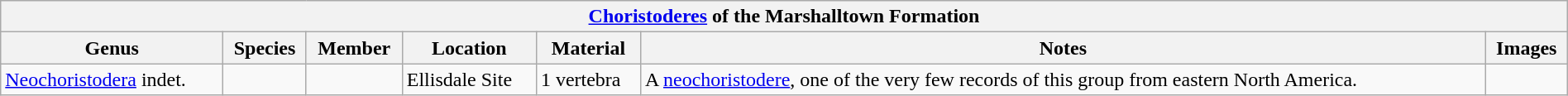<table class="wikitable" align="center" width="100%">
<tr>
<th colspan="8" align="center"><strong><a href='#'>Choristoderes</a> of the Marshalltown Formation</strong></th>
</tr>
<tr>
<th>Genus</th>
<th>Species</th>
<th>Member</th>
<th>Location</th>
<th>Material</th>
<th>Notes</th>
<th>Images</th>
</tr>
<tr>
<td><a href='#'>Neochoristodera</a> indet.</td>
<td></td>
<td></td>
<td>Ellisdale Site</td>
<td>1 vertebra</td>
<td>A <a href='#'>neochoristodere</a>, one of the very few records of this group from eastern North America.</td>
<td></td>
</tr>
</table>
